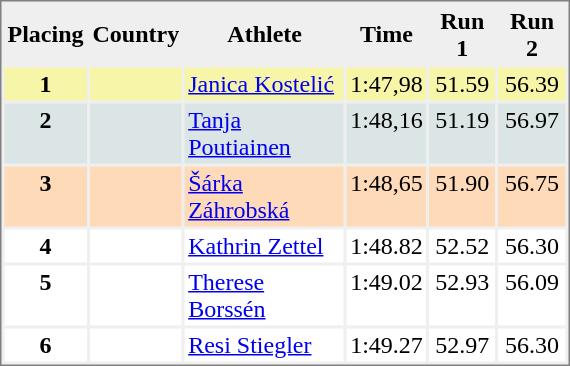<table style="border-style:solid;border-width:1px;border-color:#808080;background-color:#EFEFEF" cellspacing="2" cellpadding="2" width="380px">
<tr bgcolor="#EFEFEF">
<th align=center>Placing</th>
<th align=center>Country</th>
<th align=center>Athlete</th>
<th align=center>Time</th>
<th>Run 1</th>
<th>Run 2</th>
</tr>
<tr align="center" valign="top" bgcolor="#F7F6A8">
<th>1</th>
<td align=left></td>
<td align="left"><a href='#'>Janica Kostelić</a></td>
<td align="left">1:47,98</td>
<td>51.59</td>
<td>56.39</td>
</tr>
<tr align="center" valign="top" bgcolor="#DCE5E5">
<th>2</th>
<td align=left></td>
<td align="left"><a href='#'>Tanja Poutiainen</a></td>
<td align="left">1:48,16</td>
<td>51.19</td>
<td>56.97</td>
</tr>
<tr align="center" valign="top" bgcolor="#FFDAB9">
<th>3</th>
<td align=left></td>
<td align="left"><a href='#'>Šárka Záhrobská</a></td>
<td align="left">1:48,65</td>
<td>51.90</td>
<td>56.75</td>
</tr>
<tr align="center" valign="top" bgcolor="#FFFFFF">
<th>4</th>
<td align=left></td>
<td align="left"><a href='#'>Kathrin Zettel</a></td>
<td align="left">1:48.82</td>
<td>52.52</td>
<td>56.30</td>
</tr>
<tr align="center" valign="top" bgcolor="#FFFFFF">
<th>5</th>
<td align=left></td>
<td align="left"><a href='#'>Therese Borssén</a></td>
<td align="left">1:49.02</td>
<td>52.93</td>
<td>56.09</td>
</tr>
<tr align="center" valign="top" bgcolor="#FFFFFF">
<th>6</th>
<td align=left></td>
<td align="left"><a href='#'>Resi Stiegler</a></td>
<td align="left">1:49.27</td>
<td>52.97</td>
<td>56.30</td>
</tr>
</table>
